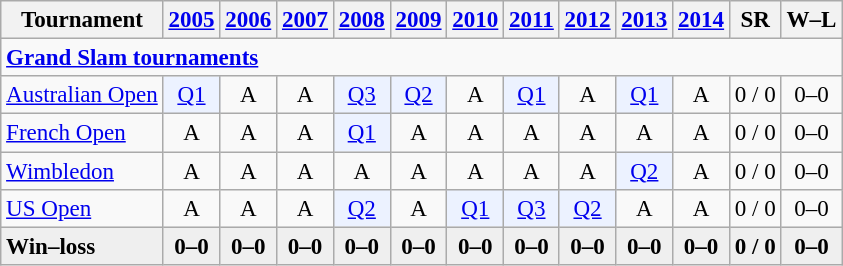<table class=wikitable style=text-align:center;font-size:96%>
<tr>
<th>Tournament</th>
<th><a href='#'>2005</a></th>
<th><a href='#'>2006</a></th>
<th><a href='#'>2007</a></th>
<th><a href='#'>2008</a></th>
<th><a href='#'>2009</a></th>
<th><a href='#'>2010</a></th>
<th><a href='#'>2011</a></th>
<th><a href='#'>2012</a></th>
<th><a href='#'>2013</a></th>
<th><a href='#'>2014</a></th>
<th>SR</th>
<th>W–L</th>
</tr>
<tr>
<td colspan="13" align="left"><strong><a href='#'>Grand Slam tournaments</a></strong></td>
</tr>
<tr>
<td align=left><a href='#'>Australian Open</a></td>
<td bgcolor=ecf2ff><a href='#'>Q1</a></td>
<td>A</td>
<td>A</td>
<td bgcolor=ecf2ff><a href='#'>Q3</a></td>
<td bgcolor=ecf2ff><a href='#'>Q2</a></td>
<td>A</td>
<td bgcolor=ecf2ff><a href='#'>Q1</a></td>
<td>A</td>
<td bgcolor=ecf2ff><a href='#'>Q1</a></td>
<td>A</td>
<td>0 / 0</td>
<td>0–0</td>
</tr>
<tr>
<td align=left><a href='#'>French Open</a></td>
<td>A</td>
<td>A</td>
<td>A</td>
<td bgcolor=ecf2ff><a href='#'>Q1</a></td>
<td>A</td>
<td>A</td>
<td>A</td>
<td>A</td>
<td>A</td>
<td>A</td>
<td>0 / 0</td>
<td>0–0</td>
</tr>
<tr>
<td align=left><a href='#'>Wimbledon</a></td>
<td>A</td>
<td>A</td>
<td>A</td>
<td>A</td>
<td>A</td>
<td>A</td>
<td>A</td>
<td>A</td>
<td bgcolor=ecf2ff><a href='#'>Q2</a></td>
<td>A</td>
<td>0 / 0</td>
<td>0–0</td>
</tr>
<tr>
<td align=left><a href='#'>US Open</a></td>
<td>A</td>
<td>A</td>
<td>A</td>
<td bgcolor=ecf2ff><a href='#'>Q2</a></td>
<td>A</td>
<td bgcolor=ecf2ff><a href='#'>Q1</a></td>
<td bgcolor=ecf2ff><a href='#'>Q3</a></td>
<td bgcolor=ecf2ff><a href='#'>Q2</a></td>
<td>A</td>
<td>A</td>
<td>0 / 0</td>
<td>0–0</td>
</tr>
<tr style=font-weight:bold;background:#efefef>
<td style=text-align:left>Win–loss</td>
<td>0–0</td>
<td>0–0</td>
<td>0–0</td>
<td>0–0</td>
<td>0–0</td>
<td>0–0</td>
<td>0–0</td>
<td>0–0</td>
<td>0–0</td>
<td>0–0</td>
<td>0 / 0</td>
<td>0–0</td>
</tr>
</table>
